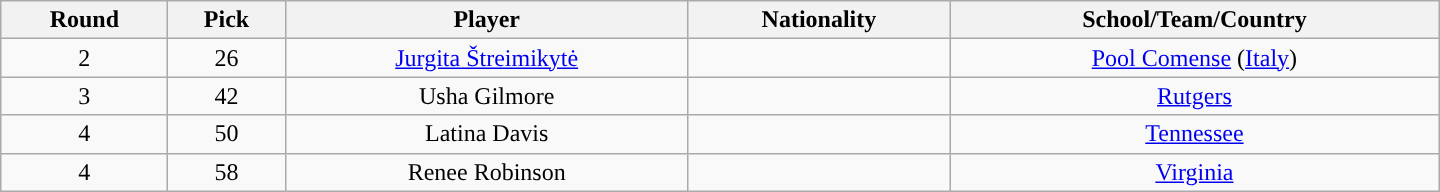<table class="wikitable" style="text-align:center; width:60em">
<tr>
<th>Round</th>
<th>Pick</th>
<th>Player</th>
<th>Nationality</th>
<th>School/Team/Country</th>
</tr>
<tr>
<td>2</td>
<td>26</td>
<td><a href='#'>Jurgita Štreimikytė</a></td>
<td></td>
<td><a href='#'>Pool Comense</a> (<a href='#'>Italy</a>)</td>
</tr>
<tr>
<td>3</td>
<td>42</td>
<td>Usha Gilmore</td>
<td></td>
<td><a href='#'>Rutgers</a></td>
</tr>
<tr>
<td>4</td>
<td>50</td>
<td>Latina Davis</td>
<td></td>
<td><a href='#'>Tennessee</a></td>
</tr>
<tr>
<td>4</td>
<td>58</td>
<td>Renee Robinson</td>
<td></td>
<td><a href='#'>Virginia</a></td>
</tr>
</table>
